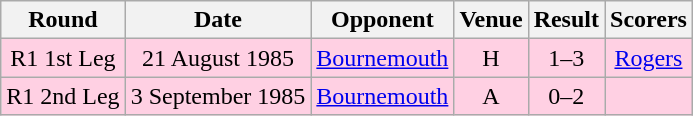<table class="wikitable" style="font-size:100%; text-align:center">
<tr>
<th>Round</th>
<th>Date</th>
<th>Opponent</th>
<th>Venue</th>
<th>Result</th>
<th>Scorers</th>
</tr>
<tr style="background-color: #ffd0e3;">
<td>R1 1st Leg</td>
<td>21 August 1985</td>
<td><a href='#'>Bournemouth</a></td>
<td>H</td>
<td>1–3</td>
<td><a href='#'>Rogers</a></td>
</tr>
<tr style="background-color: #ffd0e3;">
<td>R1 2nd Leg</td>
<td>3 September 1985</td>
<td><a href='#'>Bournemouth</a></td>
<td>A</td>
<td>0–2</td>
<td></td>
</tr>
</table>
